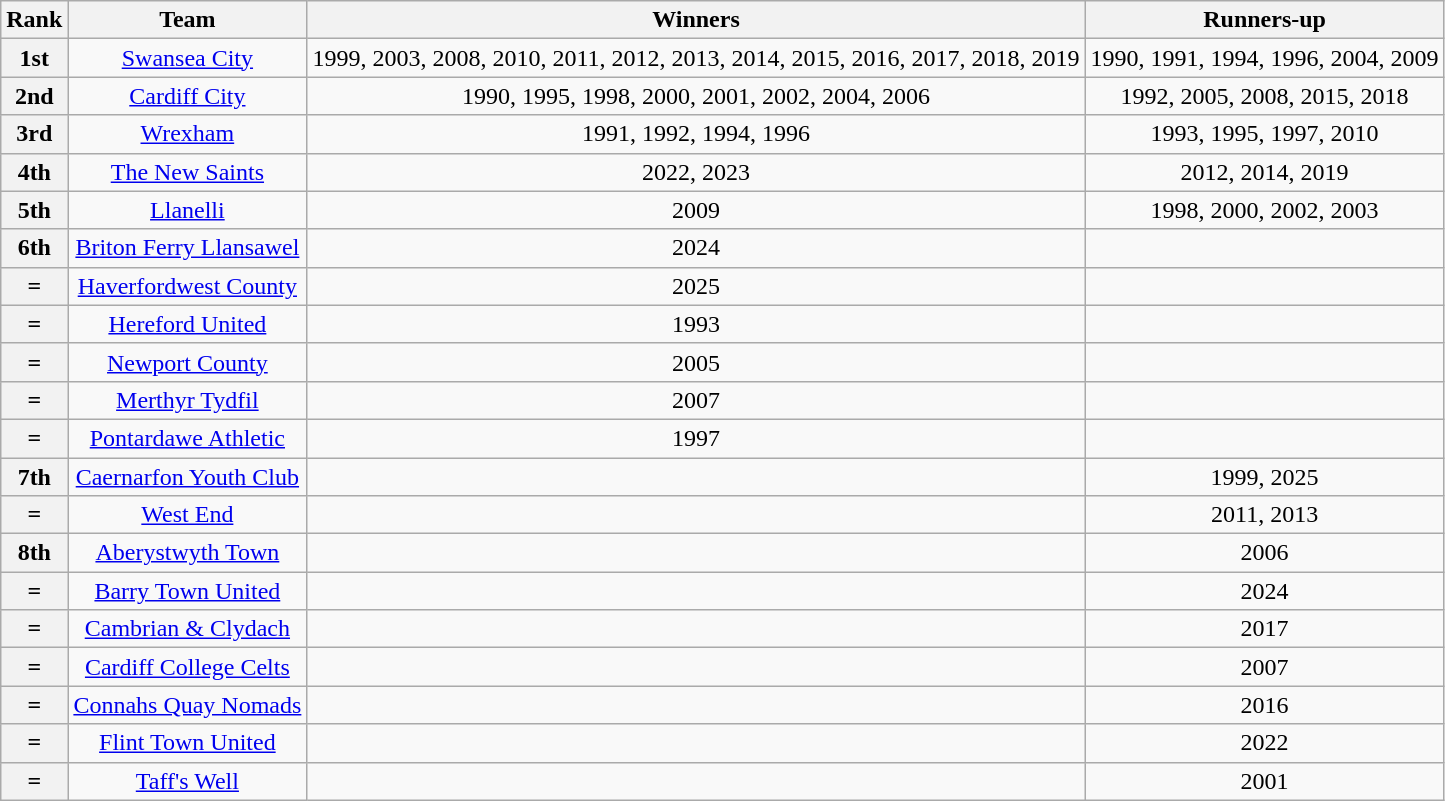<table class="wikitable">
<tr>
<th>Rank</th>
<th>Team</th>
<th>Winners</th>
<th>Runners-up</th>
</tr>
<tr>
<th align="center">1st</th>
<td align="center"><a href='#'>Swansea City</a></td>
<td align="center">1999, 2003, 2008, 2010, 2011, 2012, 2013, 2014, 2015, 2016, 2017, 2018, 2019</td>
<td align="center">1990, 1991, 1994, 1996, 2004, 2009</td>
</tr>
<tr>
<th align="center">2nd</th>
<td align="center"><a href='#'>Cardiff City</a></td>
<td align="center">1990, 1995, 1998, 2000, 2001, 2002, 2004, 2006</td>
<td align="center">1992, 2005, 2008, 2015, 2018</td>
</tr>
<tr>
<th align="center">3rd</th>
<td align="center"><a href='#'>Wrexham</a></td>
<td align="center">1991, 1992, 1994, 1996</td>
<td align="center">1993, 1995, 1997, 2010</td>
</tr>
<tr>
<th align="center">4th</th>
<td align="center"><a href='#'>The New Saints</a></td>
<td align="center">2022, 2023</td>
<td align="center">2012, 2014, 2019</td>
</tr>
<tr>
<th align="center">5th</th>
<td align="center"><a href='#'>Llanelli</a></td>
<td align="center">2009</td>
<td align="center">1998, 2000, 2002, 2003</td>
</tr>
<tr>
<th align="center">6th</th>
<td align="center"><a href='#'>Briton Ferry Llansawel</a></td>
<td align="center">2024</td>
<td align="center"></td>
</tr>
<tr>
<th align="center">=</th>
<td align="center"><a href='#'>Haverfordwest County</a></td>
<td align="center">2025</td>
<td align="center"></td>
</tr>
<tr>
<th align="center">=</th>
<td align="center"><a href='#'>Hereford United</a></td>
<td align="center">1993</td>
<td align="center"></td>
</tr>
<tr>
<th align="center">=</th>
<td align="center"><a href='#'>Newport County</a></td>
<td align="center">2005</td>
<td align="center"></td>
</tr>
<tr>
<th align="center">=</th>
<td align="center"><a href='#'>Merthyr Tydfil</a></td>
<td align="center">2007</td>
<td align="center"></td>
</tr>
<tr>
<th align="center">=</th>
<td align="center"><a href='#'>Pontardawe Athletic</a></td>
<td align="center">1997</td>
<td align="center"></td>
</tr>
<tr>
<th align="center">7th</th>
<td align="center"><a href='#'>Caernarfon Youth Club</a></td>
<td align="center"></td>
<td align="center">1999, 2025</td>
</tr>
<tr>
<th align="center">=</th>
<td align="center"><a href='#'>West End</a></td>
<td align="center"></td>
<td align="center">2011, 2013</td>
</tr>
<tr>
<th align="center">8th</th>
<td align="center"><a href='#'>Aberystwyth Town</a></td>
<td align="center"></td>
<td align="center">2006</td>
</tr>
<tr>
<th align="center">=</th>
<td align="center"><a href='#'>Barry Town United</a></td>
<td align="center"></td>
<td align="center">2024</td>
</tr>
<tr>
<th align="center">=</th>
<td align="center"><a href='#'>Cambrian & Clydach</a></td>
<td align="center"></td>
<td align="center">2017</td>
</tr>
<tr>
<th align="center">=</th>
<td align="center"><a href='#'>Cardiff College Celts</a></td>
<td align="center"></td>
<td align="center">2007</td>
</tr>
<tr>
<th align="center">=</th>
<td align="center"><a href='#'>Connahs Quay Nomads</a></td>
<td align="center"></td>
<td align="center">2016</td>
</tr>
<tr>
<th align="center">=</th>
<td align="center"><a href='#'>Flint Town United</a></td>
<td align="center"></td>
<td align="center">2022</td>
</tr>
<tr>
<th align="center">=</th>
<td align="center"><a href='#'>Taff's Well</a></td>
<td align="center"></td>
<td align="center">2001</td>
</tr>
</table>
